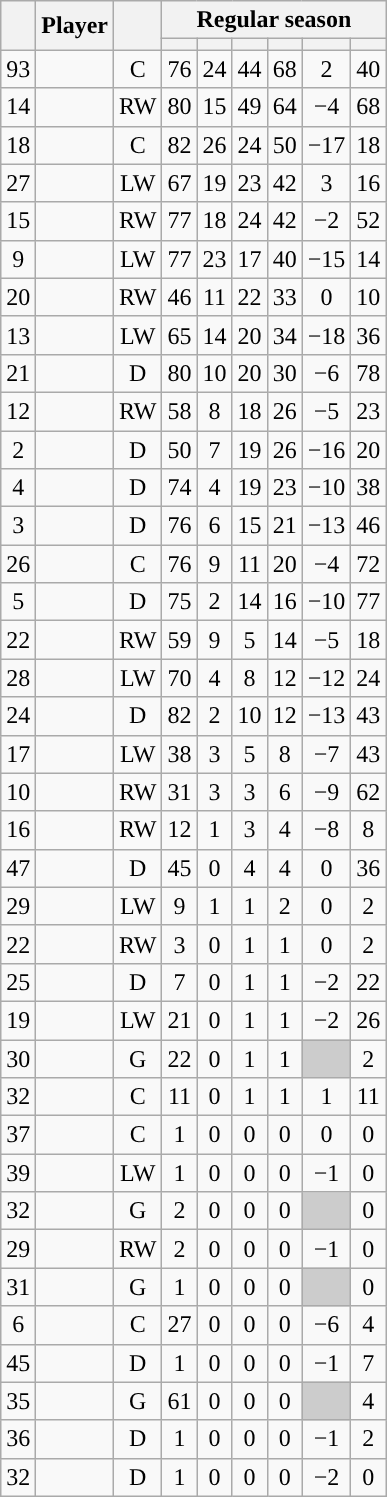<table class="wikitable sortable plainrowheaders" style="text-align:center;">
<tr>
<th scope="col" data-sort-type="number" rowspan="2"></th>
<th scope="col" rowspan="2">Player</th>
<th scope="col" rowspan="2"></th>
<th scope=colgroup colspan=6>Regular season</th>
</tr>
<tr>
<th scope="col" data-sort-type="number"></th>
<th scope="col" data-sort-type="number"></th>
<th scope="col" data-sort-type="number"></th>
<th scope="col" data-sort-type="number"></th>
<th scope="col" data-sort-type="number"></th>
<th scope="col" data-sort-type="number"></th>
</tr>
<tr>
<td scope="row">93</td>
<td align="left"></td>
<td>C</td>
<td>76</td>
<td>24</td>
<td>44</td>
<td>68</td>
<td>2</td>
<td>40</td>
</tr>
<tr>
<td scope="row">14</td>
<td align="left"></td>
<td>RW</td>
<td>80</td>
<td>15</td>
<td>49</td>
<td>64</td>
<td>−4</td>
<td>68</td>
</tr>
<tr>
<td scope="row">18</td>
<td align="left"></td>
<td>C</td>
<td>82</td>
<td>26</td>
<td>24</td>
<td>50</td>
<td>−17</td>
<td>18</td>
</tr>
<tr>
<td scope="row">27</td>
<td align="left"></td>
<td>LW</td>
<td>67</td>
<td>19</td>
<td>23</td>
<td>42</td>
<td>3</td>
<td>16</td>
</tr>
<tr>
<td scope="row">15</td>
<td align="left"></td>
<td>RW</td>
<td>77</td>
<td>18</td>
<td>24</td>
<td>42</td>
<td>−2</td>
<td>52</td>
</tr>
<tr>
<td scope="row">9</td>
<td align="left"></td>
<td>LW</td>
<td>77</td>
<td>23</td>
<td>17</td>
<td>40</td>
<td>−15</td>
<td>14</td>
</tr>
<tr>
<td scope="row">20</td>
<td align="left"></td>
<td>RW</td>
<td>46</td>
<td>11</td>
<td>22</td>
<td>33</td>
<td>0</td>
<td>10</td>
</tr>
<tr>
<td scope="row">13</td>
<td align="left"></td>
<td>LW</td>
<td>65</td>
<td>14</td>
<td>20</td>
<td>34</td>
<td>−18</td>
<td>36</td>
</tr>
<tr>
<td scope="row">21</td>
<td align="left"></td>
<td>D</td>
<td>80</td>
<td>10</td>
<td>20</td>
<td>30</td>
<td>−6</td>
<td>78</td>
</tr>
<tr>
<td scope="row">12</td>
<td align="left"></td>
<td>RW</td>
<td>58</td>
<td>8</td>
<td>18</td>
<td>26</td>
<td>−5</td>
<td>23</td>
</tr>
<tr>
<td scope="row">2</td>
<td align="left"></td>
<td>D</td>
<td>50</td>
<td>7</td>
<td>19</td>
<td>26</td>
<td>−16</td>
<td>20</td>
</tr>
<tr>
<td scope="row">4</td>
<td align="left"></td>
<td>D</td>
<td>74</td>
<td>4</td>
<td>19</td>
<td>23</td>
<td>−10</td>
<td>38</td>
</tr>
<tr>
<td scope="row">3</td>
<td align="left"></td>
<td>D</td>
<td>76</td>
<td>6</td>
<td>15</td>
<td>21</td>
<td>−13</td>
<td>46</td>
</tr>
<tr>
<td scope="row">26</td>
<td align="left"></td>
<td>C</td>
<td>76</td>
<td>9</td>
<td>11</td>
<td>20</td>
<td>−4</td>
<td>72</td>
</tr>
<tr>
<td scope="row">5</td>
<td align="left"></td>
<td>D</td>
<td>75</td>
<td>2</td>
<td>14</td>
<td>16</td>
<td>−10</td>
<td>77</td>
</tr>
<tr>
<td scope="row">22</td>
<td align="left"></td>
<td>RW</td>
<td>59</td>
<td>9</td>
<td>5</td>
<td>14</td>
<td>−5</td>
<td>18</td>
</tr>
<tr>
<td scope="row">28</td>
<td align="left"></td>
<td>LW</td>
<td>70</td>
<td>4</td>
<td>8</td>
<td>12</td>
<td>−12</td>
<td>24</td>
</tr>
<tr>
<td scope="row">24</td>
<td align="left"></td>
<td>D</td>
<td>82</td>
<td>2</td>
<td>10</td>
<td>12</td>
<td>−13</td>
<td>43</td>
</tr>
<tr>
<td scope="row">17</td>
<td align="left"></td>
<td>LW</td>
<td>38</td>
<td>3</td>
<td>5</td>
<td>8</td>
<td>−7</td>
<td>43</td>
</tr>
<tr>
<td scope="row">10</td>
<td align="left"></td>
<td>RW</td>
<td>31</td>
<td>3</td>
<td>3</td>
<td>6</td>
<td>−9</td>
<td>62</td>
</tr>
<tr>
<td scope="row">16</td>
<td align="left"></td>
<td>RW</td>
<td>12</td>
<td>1</td>
<td>3</td>
<td>4</td>
<td>−8</td>
<td>8</td>
</tr>
<tr>
<td scope="row">47</td>
<td align="left"></td>
<td>D</td>
<td>45</td>
<td>0</td>
<td>4</td>
<td>4</td>
<td>0</td>
<td>36</td>
</tr>
<tr>
<td scope="row">29</td>
<td align="left"></td>
<td>LW</td>
<td>9</td>
<td>1</td>
<td>1</td>
<td>2</td>
<td>0</td>
<td>2</td>
</tr>
<tr>
<td scope="row">22</td>
<td align="left"></td>
<td>RW</td>
<td>3</td>
<td>0</td>
<td>1</td>
<td>1</td>
<td>0</td>
<td>2</td>
</tr>
<tr>
<td scope="row">25</td>
<td align="left"></td>
<td>D</td>
<td>7</td>
<td>0</td>
<td>1</td>
<td>1</td>
<td>−2</td>
<td>22</td>
</tr>
<tr>
<td scope="row">19</td>
<td align="left"></td>
<td>LW</td>
<td>21</td>
<td>0</td>
<td>1</td>
<td>1</td>
<td>−2</td>
<td>26</td>
</tr>
<tr>
<td scope="row">30</td>
<td align="left"></td>
<td>G</td>
<td>22</td>
<td>0</td>
<td>1</td>
<td>1</td>
<td style="background:#ccc"></td>
<td>2</td>
</tr>
<tr>
<td scope="row">32</td>
<td align="left"></td>
<td>C</td>
<td>11</td>
<td>0</td>
<td>1</td>
<td>1</td>
<td>1</td>
<td>11</td>
</tr>
<tr>
<td scope="row">37</td>
<td align="left"></td>
<td>C</td>
<td>1</td>
<td>0</td>
<td>0</td>
<td>0</td>
<td>0</td>
<td>0</td>
</tr>
<tr>
<td scope="row">39</td>
<td align="left"></td>
<td>LW</td>
<td>1</td>
<td>0</td>
<td>0</td>
<td>0</td>
<td>−1</td>
<td>0</td>
</tr>
<tr>
<td scope="row">32</td>
<td align="left"></td>
<td>G</td>
<td>2</td>
<td>0</td>
<td>0</td>
<td>0</td>
<td style="background:#ccc"></td>
<td>0</td>
</tr>
<tr>
<td scope="row">29</td>
<td align="left"></td>
<td>RW</td>
<td>2</td>
<td>0</td>
<td>0</td>
<td>0</td>
<td>−1</td>
<td>0</td>
</tr>
<tr>
<td scope="row">31</td>
<td align="left"></td>
<td>G</td>
<td>1</td>
<td>0</td>
<td>0</td>
<td>0</td>
<td style="background:#ccc"></td>
<td>0</td>
</tr>
<tr>
<td scope="row">6</td>
<td align="left"></td>
<td>C</td>
<td>27</td>
<td>0</td>
<td>0</td>
<td>0</td>
<td>−6</td>
<td>4</td>
</tr>
<tr>
<td scope="row">45</td>
<td align="left"></td>
<td>D</td>
<td>1</td>
<td>0</td>
<td>0</td>
<td>0</td>
<td>−1</td>
<td>7</td>
</tr>
<tr>
<td scope="row">35</td>
<td align="left"></td>
<td>G</td>
<td>61</td>
<td>0</td>
<td>0</td>
<td>0</td>
<td style="background:#ccc"></td>
<td>4</td>
</tr>
<tr>
<td scope="row">36</td>
<td align="left"></td>
<td>D</td>
<td>1</td>
<td>0</td>
<td>0</td>
<td>0</td>
<td>−1</td>
<td>2</td>
</tr>
<tr>
<td scope="row">32</td>
<td align="left"></td>
<td>D</td>
<td>1</td>
<td>0</td>
<td>0</td>
<td>0</td>
<td>−2</td>
<td>0</td>
</tr>
</table>
